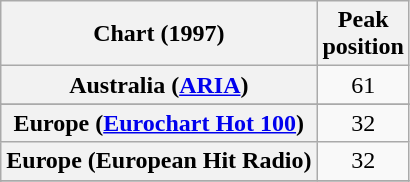<table class="wikitable sortable plainrowheaders">
<tr>
<th scope="col">Chart (1997)</th>
<th scope="col">Peak <br>position</th>
</tr>
<tr>
<th scope="row">Australia (<a href='#'>ARIA</a>)</th>
<td align="center">61</td>
</tr>
<tr>
</tr>
<tr>
</tr>
<tr>
<th scope="row">Europe (<a href='#'>Eurochart Hot 100</a>)</th>
<td align="center">32</td>
</tr>
<tr>
<th scope="row">Europe (European Hit Radio)</th>
<td style="text-align:center;">32</td>
</tr>
<tr>
</tr>
<tr>
</tr>
<tr>
</tr>
<tr>
</tr>
</table>
